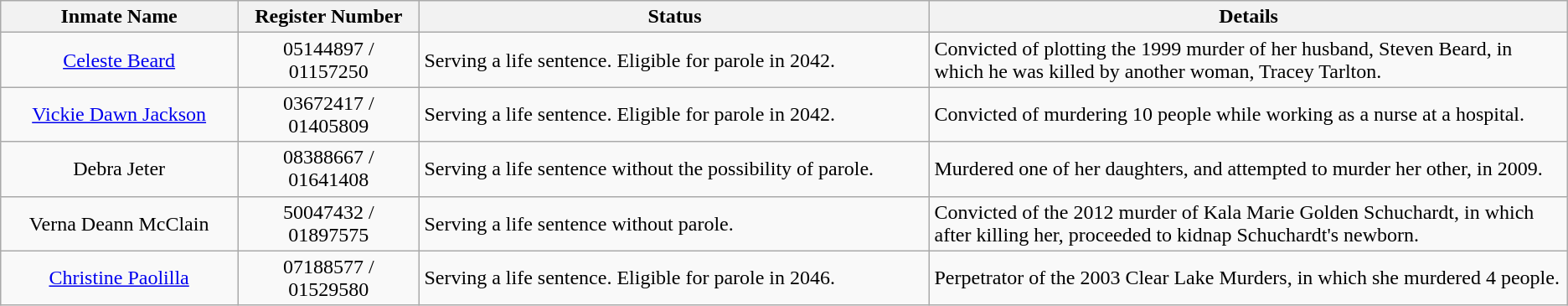<table class="wikitable sortable">
<tr>
<th width=13%>Inmate Name</th>
<th width=10%>Register Number</th>
<th width=28%>Status</th>
<th width=35%>Details</th>
</tr>
<tr>
<td style="text-align:center;"><a href='#'>Celeste Beard</a></td>
<td style="text-align:center;">05144897 / 01157250</td>
<td>Serving a life sentence. Eligible for parole in 2042.</td>
<td>Convicted of plotting the 1999 murder of her husband, Steven Beard, in which he was killed by another woman, Tracey Tarlton.</td>
</tr>
<tr>
<td style="text-align:center;"><a href='#'>Vickie Dawn Jackson</a></td>
<td style="text-align:center;">03672417 / 01405809</td>
<td>Serving a life sentence. Eligible for parole in 2042.</td>
<td>Convicted of murdering 10 people while working as a nurse at a hospital.</td>
</tr>
<tr>
<td style="text-align:center;">Debra Jeter</td>
<td style="text-align:center;">08388667 / 01641408</td>
<td>Serving a life sentence without the possibility of parole.</td>
<td>Murdered one of her daughters, and attempted to murder her other, in 2009.</td>
</tr>
<tr>
<td style="text-align:center;">Verna Deann McClain</td>
<td style="text-align:center;">50047432 / 01897575</td>
<td>Serving a life sentence without parole.</td>
<td>Convicted of the 2012 murder of Kala Marie Golden Schuchardt, in which after killing her, proceeded to kidnap Schuchardt's newborn.</td>
</tr>
<tr>
<td style="text-align:center;"><a href='#'>Christine Paolilla</a></td>
<td style="text-align:center;">07188577 / 01529580</td>
<td>Serving a life sentence. Eligible for parole in 2046.</td>
<td>Perpetrator of the 2003 Clear Lake Murders, in which she murdered 4 people.</td>
</tr>
</table>
